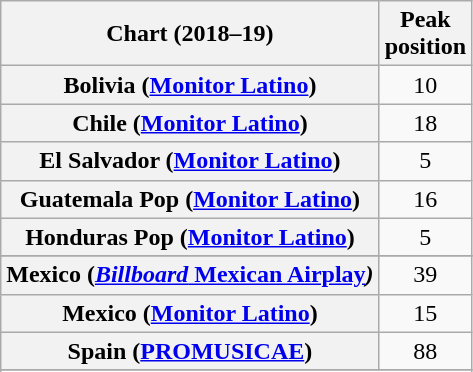<table class="wikitable sortable plainrowheaders" style="text-align:center">
<tr>
<th scope="col">Chart (2018–19)</th>
<th scope="col">Peak<br>position</th>
</tr>
<tr>
<th scope="row">Bolivia (<a href='#'>Monitor Latino</a>)</th>
<td>10</td>
</tr>
<tr>
<th scope="row">Chile (<a href='#'>Monitor Latino</a>)</th>
<td>18</td>
</tr>
<tr>
<th scope="row">El Salvador (<a href='#'>Monitor Latino</a>)</th>
<td>5</td>
</tr>
<tr>
<th scope="row">Guatemala Pop (<a href='#'>Monitor Latino</a>)</th>
<td>16</td>
</tr>
<tr>
<th scope="row">Honduras Pop (<a href='#'>Monitor Latino</a>)</th>
<td>5</td>
</tr>
<tr>
</tr>
<tr>
<th scope="row">Mexico (<a href='#'><em>Billboard</em> Mexican Airplay</a><em>)</th>
<td>39</td>
</tr>
<tr>
<th scope="row">Mexico (<a href='#'>Monitor Latino</a>)</th>
<td>15</td>
</tr>
<tr>
<th scope="row">Spain (<a href='#'>PROMUSICAE</a>)</th>
<td>88</td>
</tr>
<tr>
</tr>
<tr>
</tr>
</table>
